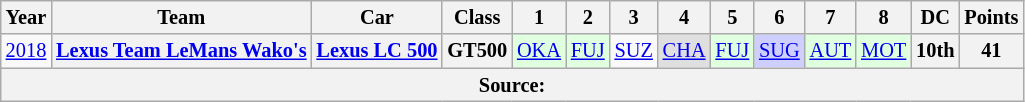<table class="wikitable" style="text-align:center; font-size:85%">
<tr>
<th>Year</th>
<th>Team</th>
<th>Car</th>
<th>Class</th>
<th>1</th>
<th>2</th>
<th>3</th>
<th>4</th>
<th>5</th>
<th>6</th>
<th>7</th>
<th>8</th>
<th>DC</th>
<th>Points</th>
</tr>
<tr>
<td><a href='#'>2018</a></td>
<th nowrap><a href='#'>Lexus Team LeMans Wako's</a></th>
<th nowrap><a href='#'>Lexus LC 500</a></th>
<th>GT500</th>
<td style="background:#DFFFDF;"><a href='#'>OKA</a><br></td>
<td style="background:#DFFFDF;"><a href='#'>FUJ</a><br></td>
<td><a href='#'>SUZ</a></td>
<td style="background:#DFDFDF;"><a href='#'>CHA</a><br></td>
<td style="background:#DFFFDF;"><a href='#'>FUJ</a><br></td>
<td style="background:#CFCFFF;"><a href='#'>SUG</a><br></td>
<td style="background:#DFFFDF;"><a href='#'>AUT</a><br></td>
<td style="background:#DFFFDF;"><a href='#'>MOT</a><br></td>
<th>10th</th>
<th>41</th>
</tr>
<tr>
<th colspan="14">Source:</th>
</tr>
</table>
